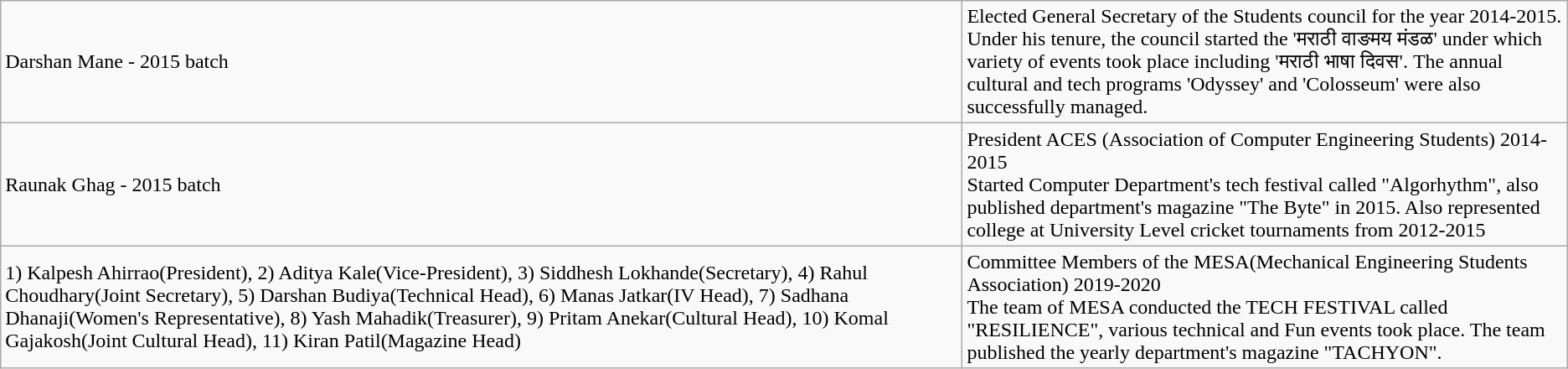<table class="wikitable">
<tr>
<td>Darshan Mane - 2015 batch</td>
<td>Elected General Secretary of the Students council for the year 2014-2015.<br>Under his tenure, the council started the 'मराठी वाङमय मंडळ' under which variety of events took place including 'मराठी भाषा दिवस'. The annual cultural and tech programs 'Odyssey' and 'Colosseum' were also successfully managed.</td>
</tr>
<tr>
<td>Raunak Ghag - 2015 batch</td>
<td>President ACES (Association of Computer Engineering Students) 2014-2015<br>Started Computer Department's tech festival called "Algorhythm", also published department's magazine "The Byte" in 2015. Also represented college at University Level cricket tournaments from 2012-2015</td>
</tr>
<tr>
<td>1) Kalpesh Ahirrao(President), 2) Aditya Kale(Vice-President), 3) Siddhesh Lokhande(Secretary), 4) Rahul Choudhary(Joint Secretary), 5) Darshan Budiya(Technical Head), 6) Manas Jatkar(IV Head), 7) Sadhana Dhanaji(Women's Representative), 8) Yash Mahadik(Treasurer), 9) Pritam Anekar(Cultural Head), 10) Komal Gajakosh(Joint Cultural Head), 11) Kiran Patil(Magazine Head)</td>
<td>Committee Members of the MESA(Mechanical Engineering Students Association) 2019-2020<br>The team of MESA conducted the TECH FESTIVAL called "RESILIENCE", various technical and Fun events took place. The team published the yearly department's magazine "TACHYON".</td>
</tr>
</table>
